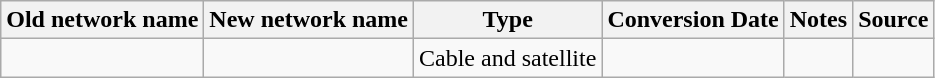<table class="wikitable">
<tr>
<th>Old network name</th>
<th>New network name</th>
<th>Type</th>
<th>Conversion Date</th>
<th>Notes</th>
<th>Source</th>
</tr>
<tr>
<td><a href='#'></a></td>
<td></td>
<td>Cable and satellite</td>
<td></td>
<td></td>
<td></td>
</tr>
</table>
